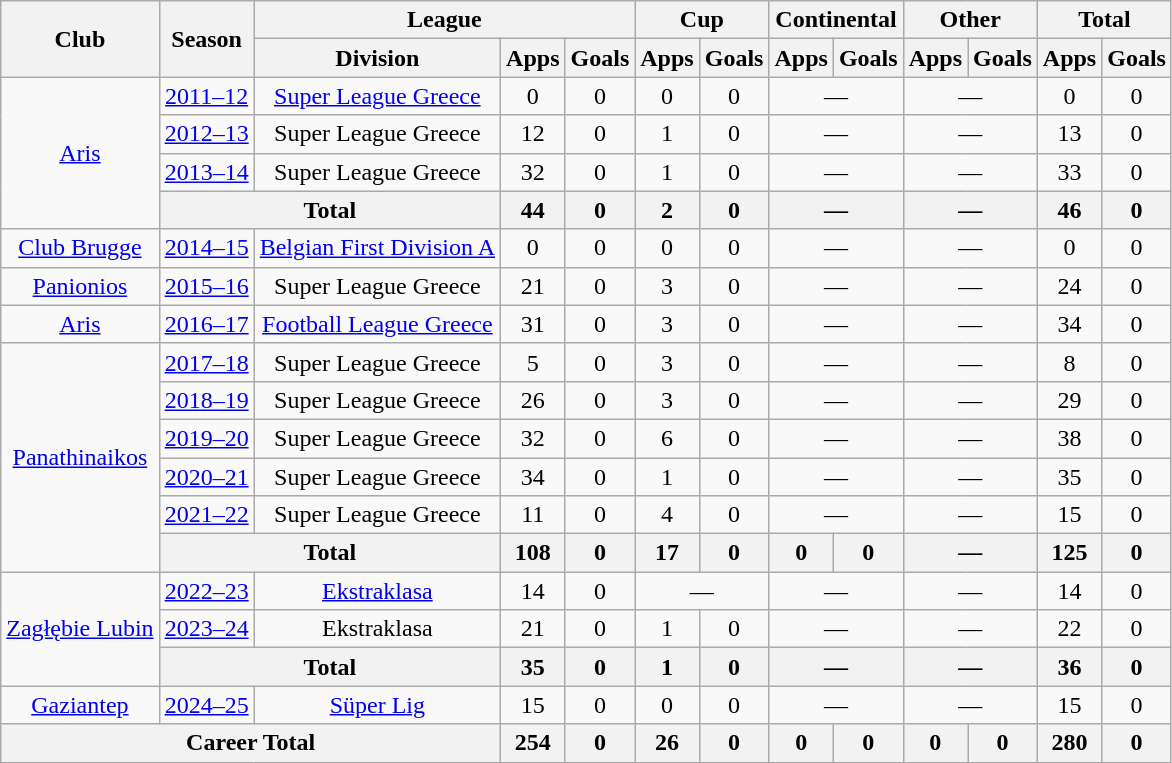<table class="wikitable" style="font-size:100%; text-align: center">
<tr>
<th rowspan=2>Club</th>
<th rowspan=2>Season</th>
<th colspan="3">League</th>
<th colspan=2>Cup</th>
<th colspan=2>Continental</th>
<th colspan=2>Other</th>
<th colspan=2>Total</th>
</tr>
<tr>
<th>Division</th>
<th>Apps</th>
<th>Goals</th>
<th>Apps</th>
<th>Goals</th>
<th>Apps</th>
<th>Goals</th>
<th>Apps</th>
<th>Goals</th>
<th>Apps</th>
<th>Goals</th>
</tr>
<tr>
<td rowspan="4"><a href='#'>Aris</a></td>
<td><a href='#'>2011–12</a></td>
<td><a href='#'>Super League Greece</a></td>
<td>0</td>
<td>0</td>
<td>0</td>
<td>0</td>
<td colspan="2">—</td>
<td colspan="2">—</td>
<td>0</td>
<td>0</td>
</tr>
<tr>
<td><a href='#'>2012–13</a></td>
<td>Super League Greece</td>
<td>12</td>
<td>0</td>
<td>1</td>
<td>0</td>
<td colspan="2">—</td>
<td colspan="2">—</td>
<td>13</td>
<td>0</td>
</tr>
<tr>
<td><a href='#'>2013–14</a></td>
<td>Super League Greece</td>
<td>32</td>
<td>0</td>
<td>1</td>
<td>0</td>
<td colspan="2">—</td>
<td colspan="2">—</td>
<td>33</td>
<td>0</td>
</tr>
<tr>
<th colspan="2">Total</th>
<th>44</th>
<th>0</th>
<th>2</th>
<th>0</th>
<th colspan="2">—</th>
<th colspan="2">—</th>
<th>46</th>
<th>0</th>
</tr>
<tr>
<td><a href='#'>Club Brugge</a></td>
<td><a href='#'>2014–15</a></td>
<td><a href='#'>Belgian First Division A</a></td>
<td>0</td>
<td>0</td>
<td>0</td>
<td>0</td>
<td colspan="2">—</td>
<td colspan="2">—</td>
<td>0</td>
<td>0</td>
</tr>
<tr>
<td><a href='#'>Panionios</a></td>
<td><a href='#'>2015–16</a></td>
<td>Super League Greece</td>
<td>21</td>
<td>0</td>
<td>3</td>
<td>0</td>
<td colspan="2">—</td>
<td colspan="2">—</td>
<td>24</td>
<td>0</td>
</tr>
<tr>
<td><a href='#'>Aris</a></td>
<td><a href='#'>2016–17</a></td>
<td><a href='#'>Football League Greece</a></td>
<td>31</td>
<td>0</td>
<td>3</td>
<td>0</td>
<td colspan="2">—</td>
<td colspan="2">—</td>
<td>34</td>
<td>0</td>
</tr>
<tr>
<td rowspan="6"><a href='#'>Panathinaikos</a></td>
<td><a href='#'>2017–18</a></td>
<td>Super League Greece</td>
<td>5</td>
<td>0</td>
<td>3</td>
<td>0</td>
<td colspan="2">—</td>
<td colspan="2">—</td>
<td>8</td>
<td>0</td>
</tr>
<tr>
<td><a href='#'>2018–19</a></td>
<td>Super League Greece</td>
<td>26</td>
<td>0</td>
<td>3</td>
<td>0</td>
<td colspan="2">—</td>
<td colspan="2">—</td>
<td>29</td>
<td>0</td>
</tr>
<tr>
<td><a href='#'>2019–20</a></td>
<td>Super League Greece</td>
<td>32</td>
<td>0</td>
<td>6</td>
<td>0</td>
<td colspan="2">—</td>
<td colspan="2">—</td>
<td>38</td>
<td>0</td>
</tr>
<tr>
<td><a href='#'>2020–21</a></td>
<td>Super League Greece</td>
<td>34</td>
<td>0</td>
<td>1</td>
<td>0</td>
<td colspan="2">—</td>
<td colspan="2">—</td>
<td>35</td>
<td>0</td>
</tr>
<tr>
<td><a href='#'>2021–22</a></td>
<td>Super League Greece</td>
<td>11</td>
<td>0</td>
<td>4</td>
<td>0</td>
<td colspan="2">—</td>
<td colspan="2">—</td>
<td>15</td>
<td>0</td>
</tr>
<tr>
<th colspan="2">Total</th>
<th>108</th>
<th>0</th>
<th>17</th>
<th>0</th>
<th>0</th>
<th>0</th>
<th colspan="2">—</th>
<th>125</th>
<th>0</th>
</tr>
<tr>
<td rowspan="3"><a href='#'>Zagłębie Lubin</a></td>
<td><a href='#'>2022–23</a></td>
<td><a href='#'>Ekstraklasa</a></td>
<td>14</td>
<td>0</td>
<td colspan="2">—</td>
<td colspan="2">—</td>
<td colspan="2">—</td>
<td>14</td>
<td>0</td>
</tr>
<tr>
<td><a href='#'>2023–24</a></td>
<td>Ekstraklasa</td>
<td>21</td>
<td>0</td>
<td>1</td>
<td>0</td>
<td colspan="2">—</td>
<td colspan="2">—</td>
<td>22</td>
<td>0</td>
</tr>
<tr>
<th colspan="2">Total</th>
<th>35</th>
<th>0</th>
<th>1</th>
<th>0</th>
<th colspan="2">—</th>
<th colspan="2">—</th>
<th>36</th>
<th>0</th>
</tr>
<tr>
<td><a href='#'>Gaziantep</a></td>
<td><a href='#'>2024–25</a></td>
<td><a href='#'>Süper Lig</a></td>
<td>15</td>
<td>0</td>
<td>0</td>
<td>0</td>
<td colspan="2">—</td>
<td colspan="2">—</td>
<td>15</td>
<td>0</td>
</tr>
<tr>
<th colspan="3">Career Total</th>
<th>254</th>
<th>0</th>
<th>26</th>
<th>0</th>
<th>0</th>
<th>0</th>
<th>0</th>
<th>0</th>
<th>280</th>
<th>0</th>
</tr>
</table>
